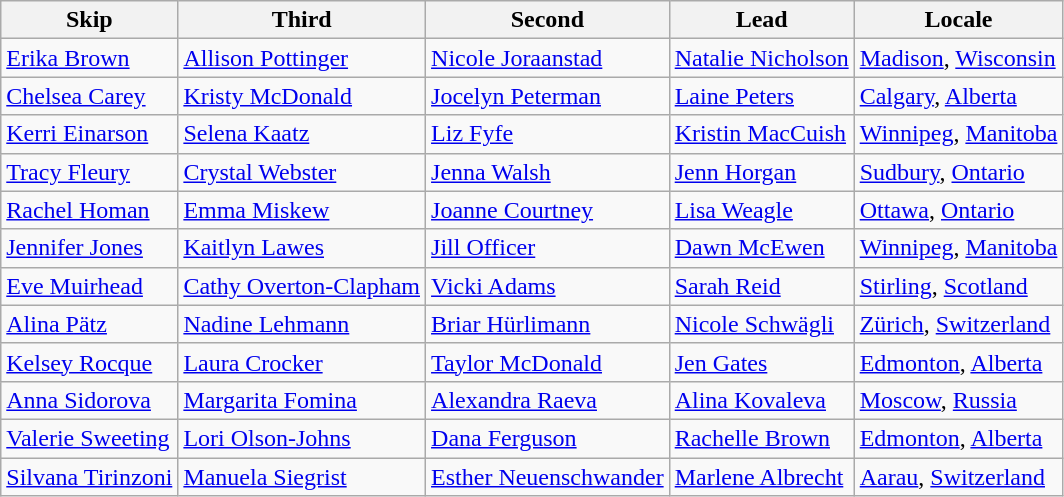<table class=wikitable>
<tr>
<th>Skip</th>
<th>Third</th>
<th>Second</th>
<th>Lead</th>
<th>Locale</th>
</tr>
<tr>
<td><a href='#'>Erika Brown</a></td>
<td><a href='#'>Allison Pottinger</a></td>
<td><a href='#'>Nicole Joraanstad</a></td>
<td><a href='#'>Natalie Nicholson</a></td>
<td> <a href='#'>Madison</a>, <a href='#'>Wisconsin</a></td>
</tr>
<tr>
<td><a href='#'>Chelsea Carey</a></td>
<td><a href='#'>Kristy McDonald</a></td>
<td><a href='#'>Jocelyn Peterman</a></td>
<td><a href='#'>Laine Peters</a></td>
<td> <a href='#'>Calgary</a>, <a href='#'>Alberta</a></td>
</tr>
<tr>
<td><a href='#'>Kerri Einarson</a></td>
<td><a href='#'>Selena Kaatz</a></td>
<td><a href='#'>Liz Fyfe</a></td>
<td><a href='#'>Kristin MacCuish</a></td>
<td> <a href='#'>Winnipeg</a>, <a href='#'>Manitoba</a></td>
</tr>
<tr>
<td><a href='#'>Tracy Fleury</a></td>
<td><a href='#'>Crystal Webster</a></td>
<td><a href='#'>Jenna Walsh</a></td>
<td><a href='#'>Jenn Horgan</a></td>
<td> <a href='#'>Sudbury</a>, <a href='#'>Ontario</a></td>
</tr>
<tr>
<td><a href='#'>Rachel Homan</a></td>
<td><a href='#'>Emma Miskew</a></td>
<td><a href='#'>Joanne Courtney</a></td>
<td><a href='#'>Lisa Weagle</a></td>
<td> <a href='#'>Ottawa</a>, <a href='#'>Ontario</a></td>
</tr>
<tr>
<td><a href='#'>Jennifer Jones</a></td>
<td><a href='#'>Kaitlyn Lawes</a></td>
<td><a href='#'>Jill Officer</a></td>
<td><a href='#'>Dawn McEwen</a></td>
<td> <a href='#'>Winnipeg</a>, <a href='#'>Manitoba</a></td>
</tr>
<tr>
<td><a href='#'>Eve Muirhead</a></td>
<td><a href='#'>Cathy Overton-Clapham</a></td>
<td><a href='#'>Vicki Adams</a></td>
<td><a href='#'>Sarah Reid</a></td>
<td> <a href='#'>Stirling</a>, <a href='#'>Scotland</a></td>
</tr>
<tr>
<td><a href='#'>Alina Pätz</a></td>
<td><a href='#'>Nadine Lehmann</a></td>
<td><a href='#'>Briar Hürlimann</a></td>
<td><a href='#'>Nicole Schwägli</a></td>
<td> <a href='#'>Zürich</a>, <a href='#'>Switzerland</a></td>
</tr>
<tr>
<td><a href='#'>Kelsey Rocque</a></td>
<td><a href='#'>Laura Crocker</a></td>
<td><a href='#'>Taylor McDonald</a></td>
<td><a href='#'>Jen Gates</a></td>
<td> <a href='#'>Edmonton</a>, <a href='#'>Alberta</a></td>
</tr>
<tr>
<td><a href='#'>Anna Sidorova</a></td>
<td><a href='#'>Margarita Fomina</a></td>
<td><a href='#'>Alexandra Raeva</a></td>
<td><a href='#'>Alina Kovaleva</a></td>
<td> <a href='#'>Moscow</a>, <a href='#'>Russia</a></td>
</tr>
<tr>
<td><a href='#'>Valerie Sweeting</a></td>
<td><a href='#'>Lori Olson-Johns</a></td>
<td><a href='#'>Dana Ferguson</a></td>
<td><a href='#'>Rachelle Brown</a></td>
<td> <a href='#'>Edmonton</a>, <a href='#'>Alberta</a></td>
</tr>
<tr>
<td><a href='#'>Silvana Tirinzoni</a></td>
<td><a href='#'>Manuela Siegrist</a></td>
<td><a href='#'>Esther Neuenschwander</a></td>
<td><a href='#'>Marlene Albrecht</a></td>
<td> <a href='#'>Aarau</a>, <a href='#'>Switzerland</a></td>
</tr>
</table>
